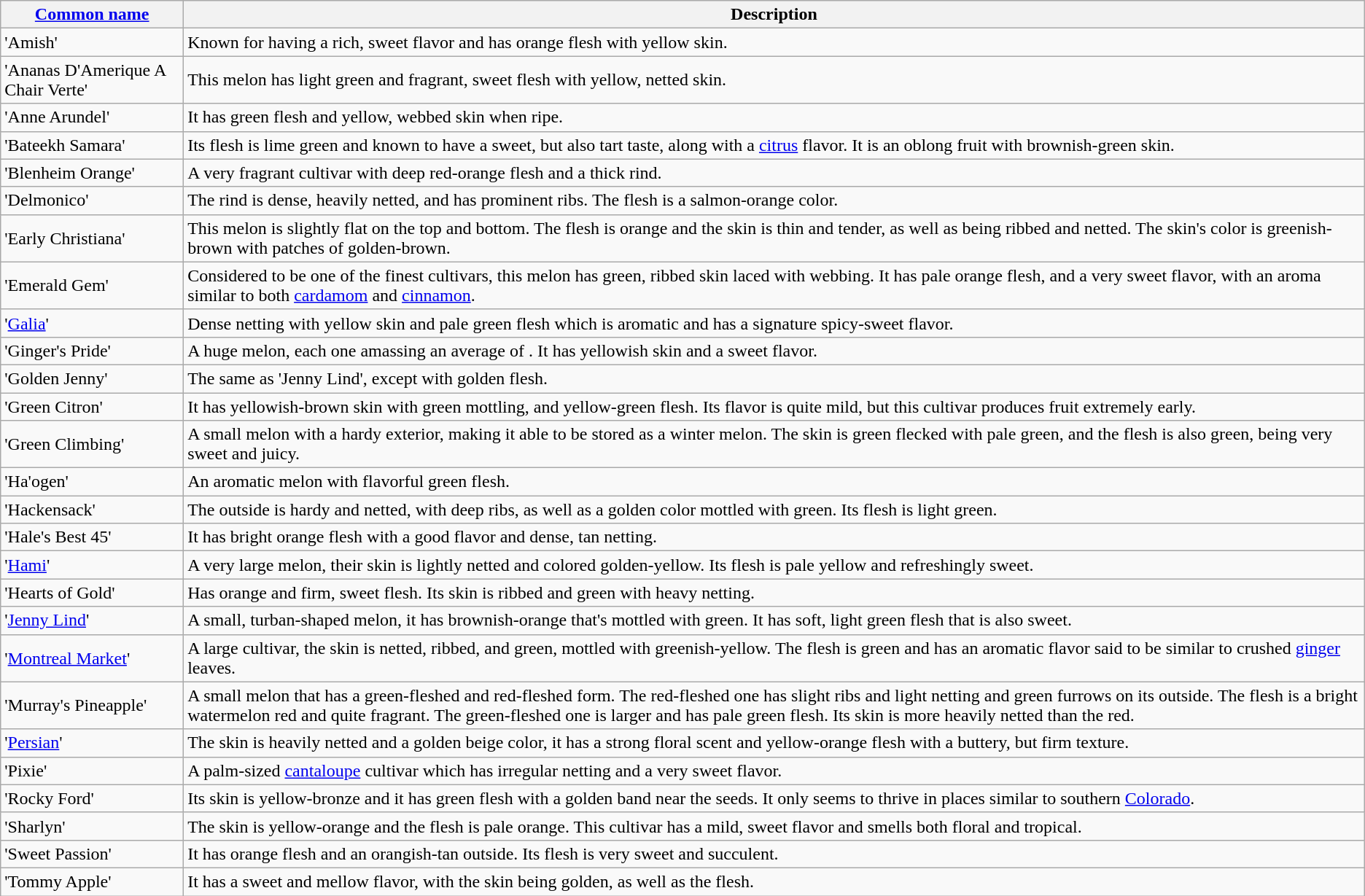<table class="wikitable">
<tr>
<th><a href='#'>Common name</a></th>
<th>Description</th>
</tr>
<tr>
<td>'Amish'</td>
<td>Known for having a rich, sweet flavor and has orange flesh with yellow skin.</td>
</tr>
<tr>
<td>'Ananas D'Amerique A Chair Verte'</td>
<td>This melon has light green and fragrant, sweet flesh with yellow, netted skin.</td>
</tr>
<tr>
<td>'Anne Arundel'</td>
<td>It has green flesh and yellow, webbed skin when ripe.</td>
</tr>
<tr>
<td>'Bateekh Samara'</td>
<td>Its flesh is lime green and known to have a sweet, but also tart taste, along with a <a href='#'>citrus</a> flavor. It is an oblong fruit with brownish-green skin.</td>
</tr>
<tr>
<td>'Blenheim Orange'</td>
<td>A very fragrant cultivar with deep red-orange flesh and a thick rind.</td>
</tr>
<tr>
<td>'Delmonico'</td>
<td>The rind is dense, heavily netted, and has prominent ribs. The flesh is a salmon-orange color.</td>
</tr>
<tr>
<td>'Early Christiana'</td>
<td>This melon is slightly flat on the top and bottom. The flesh is orange and the skin is thin and tender, as well as being ribbed and netted. The skin's color is greenish-brown with patches of golden-brown.</td>
</tr>
<tr>
<td>'Emerald Gem'</td>
<td>Considered to be one of the finest cultivars, this melon has green, ribbed skin laced with webbing. It has pale orange flesh, and a very sweet flavor, with an aroma similar to both <a href='#'>cardamom</a> and <a href='#'>cinnamon</a>.</td>
</tr>
<tr>
<td>'<a href='#'>Galia</a>'</td>
<td>Dense netting with yellow skin and pale green flesh which is aromatic and has a signature spicy-sweet flavor.</td>
</tr>
<tr>
<td>'Ginger's Pride'</td>
<td>A huge melon, each one amassing an average of . It has yellowish skin and a sweet flavor.</td>
</tr>
<tr>
<td>'Golden Jenny'</td>
<td>The same as 'Jenny Lind', except with golden flesh.</td>
</tr>
<tr>
<td>'Green Citron'</td>
<td>It has yellowish-brown skin with green mottling, and yellow-green flesh. Its flavor is quite mild, but this cultivar produces fruit extremely early.</td>
</tr>
<tr>
<td>'Green Climbing'</td>
<td>A small melon with a hardy exterior, making it able to be stored as a winter melon. The skin is green flecked with pale green, and the flesh is also green, being very sweet and juicy.</td>
</tr>
<tr>
<td>'Ha'ogen'</td>
<td>An aromatic melon with flavorful green flesh.</td>
</tr>
<tr>
<td>'Hackensack'</td>
<td>The outside is hardy and netted, with deep ribs, as well as a golden color mottled with green. Its flesh is light green.</td>
</tr>
<tr>
<td>'Hale's Best 45'</td>
<td>It has bright orange flesh with a good flavor and dense, tan netting.</td>
</tr>
<tr>
<td>'<a href='#'>Hami</a>'</td>
<td>A very large melon, their skin is lightly netted and colored golden-yellow. Its flesh is pale yellow and refreshingly sweet.</td>
</tr>
<tr>
<td>'Hearts of Gold'</td>
<td>Has orange and firm, sweet flesh. Its skin is ribbed and green with heavy netting.</td>
</tr>
<tr>
<td>'<a href='#'>Jenny Lind</a>'</td>
<td>A small, turban-shaped melon, it has brownish-orange that's mottled with green. It has soft, light green flesh that is also sweet.</td>
</tr>
<tr>
<td>'<a href='#'>Montreal Market</a>'</td>
<td>A large cultivar, the skin is netted, ribbed, and green, mottled with greenish-yellow. The flesh is green and has an aromatic flavor said to be similar to crushed <a href='#'>ginger</a> leaves.</td>
</tr>
<tr>
<td>'Murray's Pineapple'</td>
<td>A small melon that has a green-fleshed and red-fleshed form. The red-fleshed one has slight ribs and light netting and green furrows on its outside. The flesh is a bright watermelon red and quite fragrant. The green-fleshed one is larger and has pale green flesh. Its skin is more heavily netted than the red.</td>
</tr>
<tr>
<td>'<a href='#'>Persian</a>'</td>
<td>The skin is heavily netted and a golden beige color, it has a strong floral scent and yellow-orange flesh with a buttery, but firm texture.</td>
</tr>
<tr>
<td>'Pixie'</td>
<td>A palm-sized <a href='#'>cantaloupe</a> cultivar which has irregular netting and a very sweet flavor.</td>
</tr>
<tr>
<td>'Rocky Ford'</td>
<td>Its skin is yellow-bronze and it has green flesh with a golden band near the seeds. It only seems to thrive in places similar to southern <a href='#'>Colorado</a>.</td>
</tr>
<tr>
<td>'Sharlyn'</td>
<td>The skin is yellow-orange and the flesh is pale orange. This cultivar has a mild, sweet flavor and smells both floral and tropical.</td>
</tr>
<tr>
<td>'Sweet Passion'</td>
<td>It has orange flesh and an orangish-tan outside. Its flesh is very sweet and succulent.</td>
</tr>
<tr>
<td>'Tommy Apple'</td>
<td>It has a sweet and mellow flavor, with the skin being golden, as well as the flesh.</td>
</tr>
</table>
